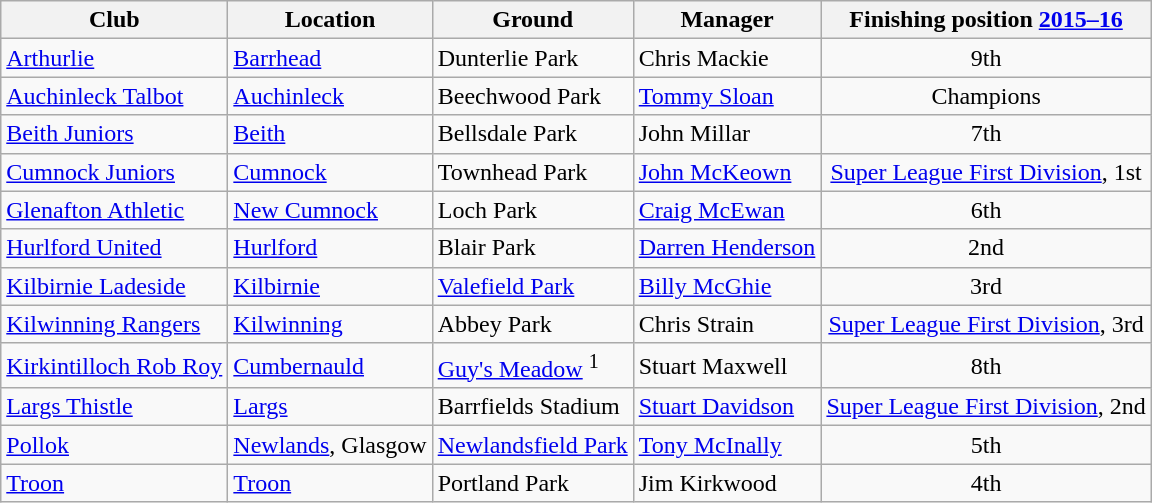<table class="wikitable sortable">
<tr>
<th>Club</th>
<th>Location</th>
<th>Ground</th>
<th>Manager</th>
<th>Finishing position <a href='#'>2015–16</a></th>
</tr>
<tr>
<td style="text-align:left;"><a href='#'>Arthurlie</a></td>
<td><a href='#'>Barrhead</a></td>
<td>Dunterlie Park</td>
<td>Chris Mackie</td>
<td align="center">9th</td>
</tr>
<tr>
<td style="text-align:left;"><a href='#'>Auchinleck Talbot</a></td>
<td><a href='#'>Auchinleck</a></td>
<td>Beechwood Park</td>
<td><a href='#'>Tommy Sloan</a></td>
<td align="center">Champions</td>
</tr>
<tr>
<td style="text-align:left;"><a href='#'>Beith Juniors</a></td>
<td><a href='#'>Beith</a></td>
<td>Bellsdale Park</td>
<td>John Millar</td>
<td align="center">7th</td>
</tr>
<tr>
<td style="text-align:left;"><a href='#'>Cumnock Juniors</a></td>
<td><a href='#'>Cumnock</a></td>
<td>Townhead Park</td>
<td><a href='#'>John McKeown</a></td>
<td align="center"><a href='#'>Super League First Division</a>, 1st</td>
</tr>
<tr>
<td style="text-align:left;"><a href='#'>Glenafton Athletic</a></td>
<td><a href='#'>New Cumnock</a></td>
<td>Loch Park</td>
<td><a href='#'>Craig McEwan</a></td>
<td align="center">6th</td>
</tr>
<tr>
<td style="text-align:left;"><a href='#'>Hurlford United</a></td>
<td><a href='#'>Hurlford</a></td>
<td>Blair Park</td>
<td><a href='#'>Darren Henderson</a></td>
<td align="center">2nd</td>
</tr>
<tr>
<td style="text-align:left;"><a href='#'>Kilbirnie Ladeside</a></td>
<td><a href='#'>Kilbirnie</a></td>
<td><a href='#'>Valefield Park</a></td>
<td><a href='#'>Billy McGhie</a></td>
<td align="center">3rd</td>
</tr>
<tr>
<td style="text-align:left;"><a href='#'>Kilwinning Rangers</a></td>
<td><a href='#'>Kilwinning</a></td>
<td>Abbey Park</td>
<td>Chris Strain</td>
<td align="center"><a href='#'>Super League First Division</a>, 3rd</td>
</tr>
<tr>
<td style="text-align:left;"><a href='#'>Kirkintilloch Rob Roy</a></td>
<td><a href='#'>Cumbernauld</a></td>
<td><a href='#'>Guy's Meadow</a> <sup>1</sup></td>
<td>Stuart Maxwell</td>
<td align="center">8th</td>
</tr>
<tr>
<td style="text-align:left;"><a href='#'>Largs Thistle</a></td>
<td><a href='#'>Largs</a></td>
<td>Barrfields Stadium</td>
<td><a href='#'>Stuart Davidson</a></td>
<td align="center"><a href='#'>Super League First Division</a>, 2nd</td>
</tr>
<tr>
<td style="text-align:left;"><a href='#'>Pollok</a></td>
<td><a href='#'>Newlands</a>, Glasgow</td>
<td><a href='#'>Newlandsfield Park</a></td>
<td><a href='#'>Tony McInally</a></td>
<td align="center">5th</td>
</tr>
<tr>
<td style="text-align:left;"><a href='#'>Troon</a></td>
<td><a href='#'>Troon</a></td>
<td>Portland Park</td>
<td>Jim Kirkwood</td>
<td align="center">4th</td>
</tr>
</table>
